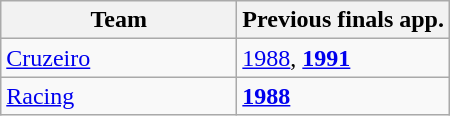<table class="wikitable">
<tr>
<th width=150px>Team</th>
<th>Previous finals app.</th>
</tr>
<tr>
<td> <a href='#'>Cruzeiro</a></td>
<td><a href='#'>1988</a>, <strong><a href='#'>1991</a></strong></td>
</tr>
<tr>
<td> <a href='#'>Racing</a></td>
<td><strong><a href='#'>1988</a></strong></td>
</tr>
</table>
